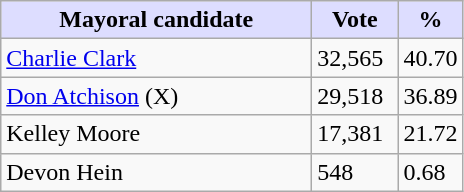<table class="wikitable">
<tr>
<th style="background:#ddf; width:200px;">Mayoral candidate</th>
<th style="background:#ddf; width:50px;">Vote</th>
<th style="background:#ddf; width:30px;">%</th>
</tr>
<tr>
<td><a href='#'>Charlie Clark</a></td>
<td>32,565</td>
<td>40.70</td>
</tr>
<tr>
<td><a href='#'>Don Atchison</a> (X)</td>
<td>29,518</td>
<td>36.89</td>
</tr>
<tr>
<td>Kelley Moore</td>
<td>17,381</td>
<td>21.72</td>
</tr>
<tr>
<td>Devon Hein</td>
<td>548</td>
<td>0.68</td>
</tr>
</table>
